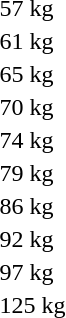<table>
<tr>
<td rowspan=2>57 kg<br></td>
<td rowspan=2></td>
<td rowspan=2></td>
<td></td>
</tr>
<tr>
<td></td>
</tr>
<tr>
<td rowspan=2>61 kg<br></td>
<td rowspan=2></td>
<td rowspan=2></td>
<td></td>
</tr>
<tr>
<td></td>
</tr>
<tr>
<td rowspan=2>65 kg<br></td>
<td rowspan=2></td>
<td rowspan=2></td>
<td></td>
</tr>
<tr>
<td></td>
</tr>
<tr>
<td rowspan=2>70 kg<br></td>
<td rowspan=2></td>
<td rowspan=2></td>
<td></td>
</tr>
<tr>
<td></td>
</tr>
<tr>
<td rowspan=2>74 kg<br></td>
<td rowspan=2></td>
<td rowspan=2></td>
<td></td>
</tr>
<tr>
<td></td>
</tr>
<tr>
<td rowspan=2>79 kg<br></td>
<td rowspan=2></td>
<td rowspan=2></td>
<td></td>
</tr>
<tr>
<td></td>
</tr>
<tr>
<td rowspan=2>86 kg<br></td>
<td rowspan=2></td>
<td rowspan=2></td>
<td></td>
</tr>
<tr>
<td></td>
</tr>
<tr>
<td rowspan=2>92 kg<br></td>
<td rowspan=2></td>
<td rowspan=2></td>
<td></td>
</tr>
<tr>
<td></td>
</tr>
<tr>
<td rowspan=2>97 kg<br></td>
<td rowspan=2></td>
<td rowspan=2></td>
<td></td>
</tr>
<tr>
<td></td>
</tr>
<tr>
<td rowspan=2>125 kg<br></td>
<td rowspan=2></td>
<td rowspan=2></td>
<td></td>
</tr>
<tr>
<td></td>
</tr>
</table>
